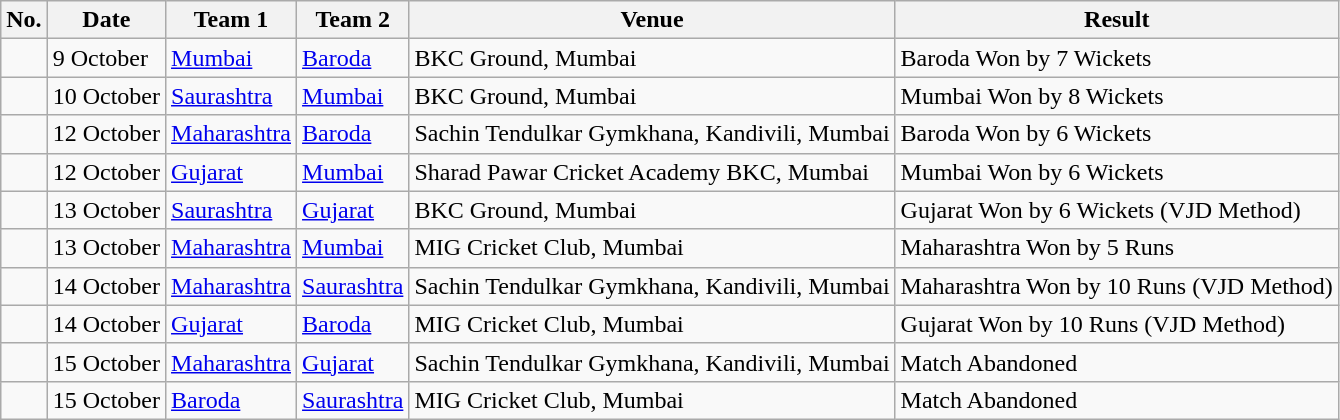<table class="wikitable collapsible collapsed">
<tr>
<th>No.</th>
<th>Date</th>
<th>Team 1</th>
<th>Team 2</th>
<th>Venue</th>
<th>Result</th>
</tr>
<tr>
<td> </td>
<td>9 October</td>
<td><a href='#'>Mumbai</a></td>
<td><a href='#'>Baroda</a></td>
<td>BKC Ground, Mumbai</td>
<td>Baroda Won by 7 Wickets</td>
</tr>
<tr>
<td> </td>
<td>10 October</td>
<td><a href='#'>Saurashtra</a></td>
<td><a href='#'>Mumbai</a></td>
<td>BKC Ground, Mumbai</td>
<td>Mumbai Won by 8 Wickets</td>
</tr>
<tr>
<td> </td>
<td>12 October</td>
<td><a href='#'>Maharashtra</a></td>
<td><a href='#'>Baroda</a></td>
<td>Sachin Tendulkar Gymkhana, Kandivili, Mumbai</td>
<td>Baroda Won by 6 Wickets</td>
</tr>
<tr>
<td> </td>
<td>12 October</td>
<td><a href='#'>Gujarat</a></td>
<td><a href='#'>Mumbai</a></td>
<td>Sharad Pawar Cricket Academy BKC, Mumbai</td>
<td>Mumbai Won by 6 Wickets</td>
</tr>
<tr>
<td> </td>
<td>13 October</td>
<td><a href='#'>Saurashtra</a></td>
<td><a href='#'>Gujarat</a></td>
<td>BKC Ground, Mumbai</td>
<td>Gujarat Won by 6 Wickets (VJD Method)</td>
</tr>
<tr>
<td> </td>
<td>13 October</td>
<td><a href='#'>Maharashtra</a></td>
<td><a href='#'>Mumbai</a></td>
<td>MIG Cricket Club, Mumbai</td>
<td>Maharashtra Won by 5 Runs</td>
</tr>
<tr>
<td> </td>
<td>14 October</td>
<td><a href='#'>Maharashtra</a></td>
<td><a href='#'>Saurashtra</a></td>
<td>Sachin Tendulkar Gymkhana, Kandivili, Mumbai</td>
<td>Maharashtra Won by 10 Runs (VJD Method)</td>
</tr>
<tr>
<td> </td>
<td>14 October</td>
<td><a href='#'>Gujarat</a></td>
<td><a href='#'>Baroda</a></td>
<td>MIG Cricket Club, Mumbai</td>
<td>Gujarat Won by 10 Runs (VJD Method)</td>
</tr>
<tr>
<td> </td>
<td>15 October</td>
<td><a href='#'>Maharashtra</a></td>
<td><a href='#'>Gujarat</a></td>
<td>Sachin Tendulkar Gymkhana, Kandivili, Mumbai</td>
<td>Match Abandoned</td>
</tr>
<tr>
<td> </td>
<td>15 October</td>
<td><a href='#'>Baroda</a></td>
<td><a href='#'>Saurashtra</a></td>
<td>MIG Cricket Club, Mumbai</td>
<td>Match Abandoned</td>
</tr>
</table>
